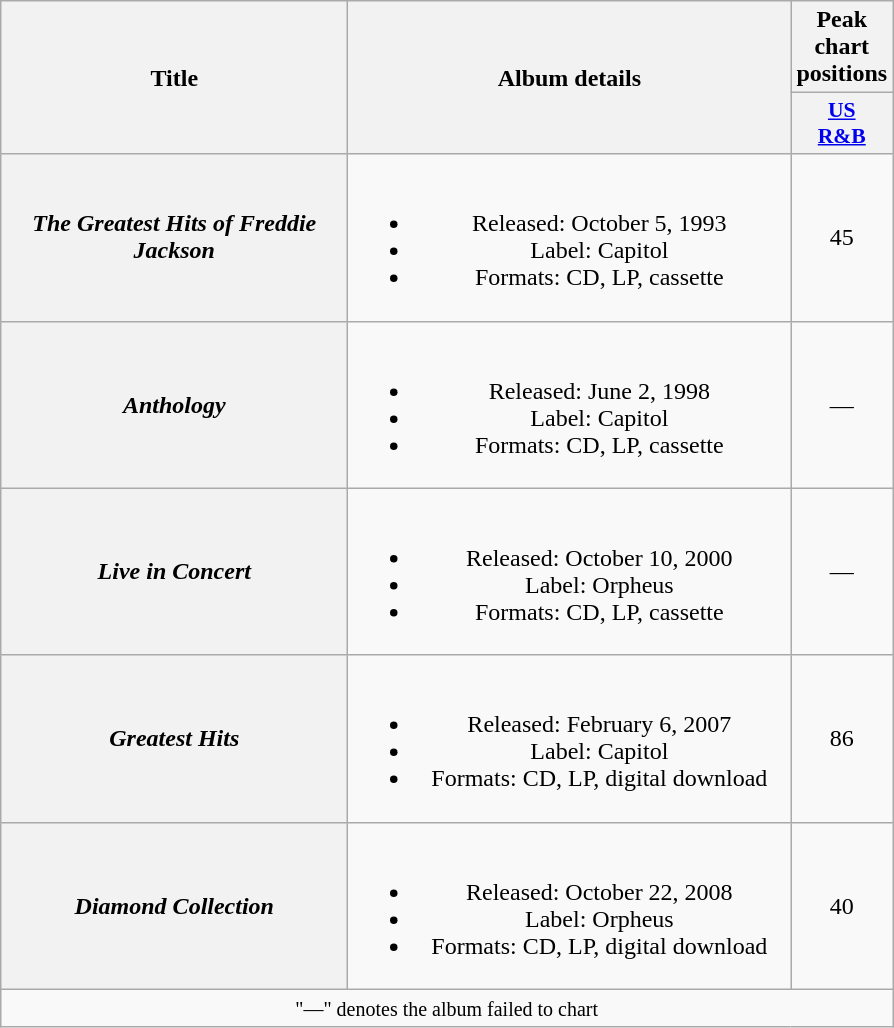<table class="wikitable plainrowheaders" style="text-align:center;">
<tr>
<th scope="col" rowspan="2" style="width:14em;">Title</th>
<th scope="col" rowspan="2" style="width:18em;">Album details</th>
<th scope="col" colspan="1">Peak chart positions</th>
</tr>
<tr>
<th scope="col" style="width:2.9em;font-size:90%;"><a href='#'>US<br>R&B</a><br></th>
</tr>
<tr>
<th scope="row"><em>The Greatest Hits of Freddie Jackson</em></th>
<td><br><ul><li>Released: October 5, 1993</li><li>Label: Capitol</li><li>Formats: CD, LP, cassette</li></ul></td>
<td>45</td>
</tr>
<tr>
<th scope="row"><em>Anthology</em></th>
<td><br><ul><li>Released: June 2, 1998</li><li>Label: Capitol</li><li>Formats: CD, LP, cassette</li></ul></td>
<td>—</td>
</tr>
<tr>
<th scope="row"><em>Live in Concert</em></th>
<td><br><ul><li>Released: October 10, 2000</li><li>Label: Orpheus</li><li>Formats: CD, LP, cassette</li></ul></td>
<td>—</td>
</tr>
<tr>
<th scope="row"><em>Greatest Hits</em></th>
<td><br><ul><li>Released: February 6, 2007</li><li>Label: Capitol</li><li>Formats: CD, LP, digital download</li></ul></td>
<td>86</td>
</tr>
<tr>
<th scope="row"><em>Diamond Collection</em></th>
<td><br><ul><li>Released: October 22, 2008</li><li>Label: Orpheus</li><li>Formats: CD, LP, digital download</li></ul></td>
<td>40</td>
</tr>
<tr>
<td style="text-align:center;" colspan="8"><small>"—" denotes the album failed to chart</small></td>
</tr>
</table>
